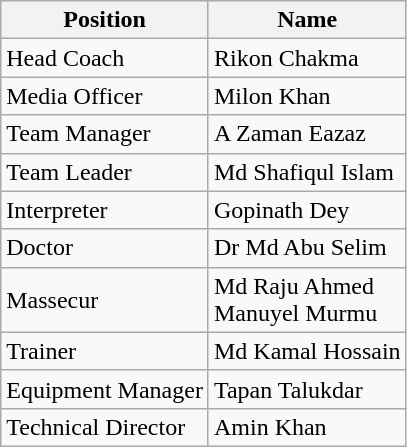<table class="wikitable">
<tr>
<th>Position</th>
<th>Name</th>
</tr>
<tr>
<td>Head Coach</td>
<td> Rikon Chakma</td>
</tr>
<tr>
<td>Media Officer</td>
<td> Milon Khan</td>
</tr>
<tr>
<td>Team Manager</td>
<td> A Zaman Eazaz</td>
</tr>
<tr>
<td>Team Leader</td>
<td> Md Shafiqul Islam</td>
</tr>
<tr>
<td>Interpreter</td>
<td> Gopinath Dey</td>
</tr>
<tr>
<td>Doctor</td>
<td> Dr Md Abu Selim</td>
</tr>
<tr>
<td>Massecur</td>
<td> Md Raju Ahmed<br> Manuyel Murmu</td>
</tr>
<tr>
<td>Trainer</td>
<td> Md Kamal Hossain</td>
</tr>
<tr>
<td>Equipment Manager</td>
<td> Tapan Talukdar</td>
</tr>
<tr>
<td>Technical Director</td>
<td> Amin Khan</td>
</tr>
</table>
